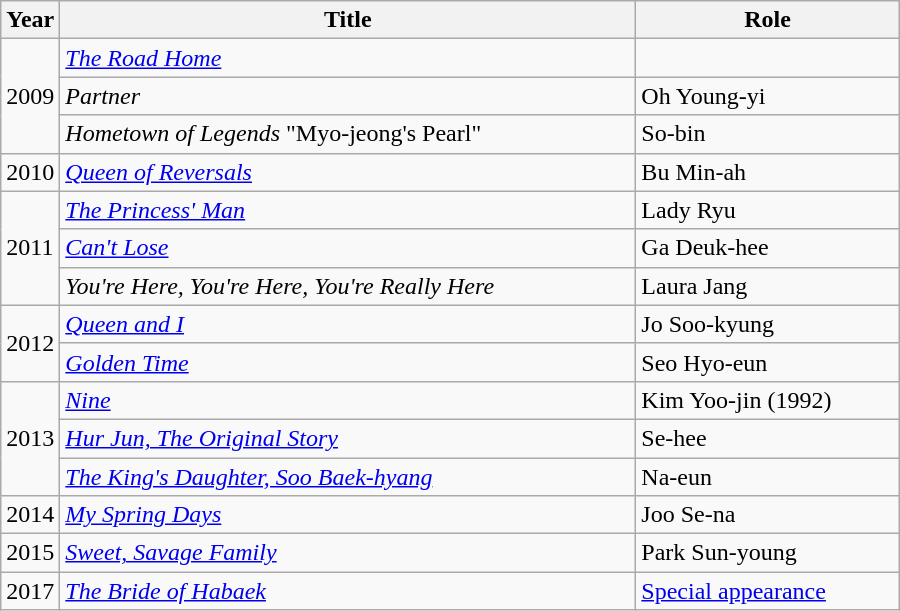<table class="wikitable" style="width:600px">
<tr>
<th width=10>Year</th>
<th>Title</th>
<th>Role</th>
</tr>
<tr>
<td rowspan=3>2009</td>
<td><em><a href='#'>The Road Home</a></em></td>
<td></td>
</tr>
<tr>
<td><em>Partner</em></td>
<td>Oh Young-yi</td>
</tr>
<tr>
<td><em>Hometown of Legends</em> "Myo-jeong's Pearl"</td>
<td>So-bin</td>
</tr>
<tr>
<td>2010</td>
<td><em><a href='#'>Queen of Reversals</a></em></td>
<td>Bu Min-ah</td>
</tr>
<tr>
<td rowspan=3>2011</td>
<td><em><a href='#'>The Princess' Man</a></em></td>
<td>Lady Ryu</td>
</tr>
<tr>
<td><em><a href='#'>Can't Lose</a></em></td>
<td>Ga Deuk-hee</td>
</tr>
<tr>
<td><em>You're Here, You're Here, You're Really Here</em></td>
<td>Laura Jang</td>
</tr>
<tr>
<td rowspan=2>2012</td>
<td><em><a href='#'>Queen and I</a></em></td>
<td>Jo Soo-kyung</td>
</tr>
<tr>
<td><em><a href='#'>Golden Time</a></em></td>
<td>Seo Hyo-eun</td>
</tr>
<tr>
<td rowspan=3>2013</td>
<td><em><a href='#'>Nine</a></em></td>
<td>Kim Yoo-jin (1992)</td>
</tr>
<tr>
<td><em><a href='#'>Hur Jun, The Original Story</a></em></td>
<td>Se-hee</td>
</tr>
<tr>
<td><em><a href='#'>The King's Daughter, Soo Baek-hyang</a></em></td>
<td>Na-eun</td>
</tr>
<tr>
<td>2014</td>
<td><em><a href='#'>My Spring Days</a></em></td>
<td>Joo Se-na</td>
</tr>
<tr>
<td>2015</td>
<td><em><a href='#'>Sweet, Savage Family</a></em></td>
<td>Park Sun-young</td>
</tr>
<tr>
<td>2017</td>
<td><em><a href='#'>The Bride of Habaek</a></em></td>
<td><a href='#'>Special appearance</a></td>
</tr>
</table>
